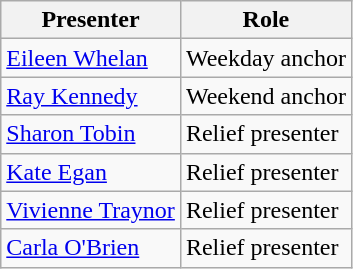<table class="wikitable">
<tr>
<th>Presenter</th>
<th>Role</th>
</tr>
<tr>
<td><a href='#'>Eileen Whelan</a></td>
<td>Weekday anchor</td>
</tr>
<tr>
<td><a href='#'>Ray Kennedy</a></td>
<td>Weekend anchor</td>
</tr>
<tr>
<td><a href='#'>Sharon Tobin</a></td>
<td>Relief presenter</td>
</tr>
<tr>
<td><a href='#'>Kate Egan</a></td>
<td>Relief presenter</td>
</tr>
<tr>
<td><a href='#'>Vivienne Traynor</a></td>
<td>Relief presenter</td>
</tr>
<tr>
<td><a href='#'>Carla O'Brien</a></td>
<td>Relief presenter</td>
</tr>
</table>
